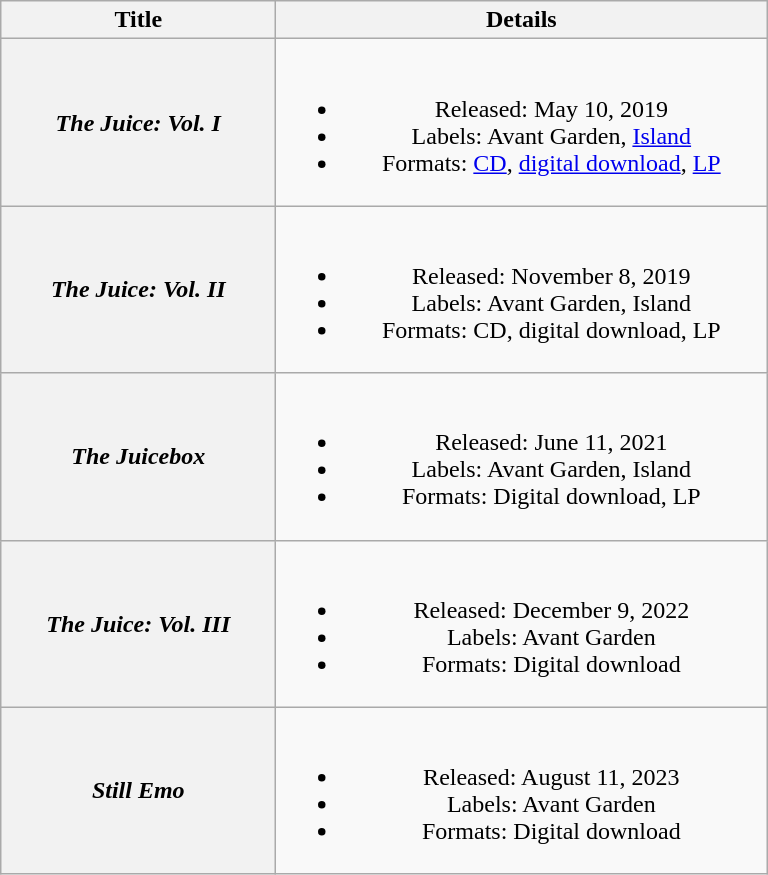<table class="wikitable plainrowheaders" style="text-align:center;">
<tr>
<th scope="col" style="width:11em;">Title</th>
<th scope="col" style="width:20em;">Details</th>
</tr>
<tr>
<th scope="row"><em>The Juice: Vol. I</em></th>
<td><br><ul><li>Released: May 10, 2019</li><li>Labels: Avant Garden, <a href='#'>Island</a></li><li>Formats: <a href='#'>CD</a>, <a href='#'>digital download</a>, <a href='#'>LP</a></li></ul></td>
</tr>
<tr>
<th scope="row"><em>The Juice: Vol. II</em></th>
<td><br><ul><li>Released: November 8, 2019</li><li>Labels: Avant Garden, Island</li><li>Formats: CD, digital download, LP</li></ul></td>
</tr>
<tr>
<th scope="row"><em>The Juicebox</em></th>
<td><br><ul><li>Released: June 11, 2021</li><li>Labels: Avant Garden, Island</li><li>Formats: Digital download, LP</li></ul></td>
</tr>
<tr>
<th scope ="row"><em>The Juice: Vol. III</em></th>
<td><br><ul><li>Released: December 9, 2022</li><li>Labels: Avant Garden</li><li>Formats: Digital download</li></ul></td>
</tr>
<tr>
<th scope ="row"><em>Still Emo</em></th>
<td><br><ul><li>Released: August 11, 2023</li><li>Labels: Avant Garden</li><li>Formats: Digital download</li></ul></td>
</tr>
</table>
